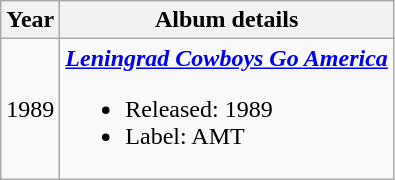<table class="wikitable">
<tr>
<th>Year</th>
<th>Album details</th>
</tr>
<tr>
<td>1989</td>
<td><strong><em><a href='#'>Leningrad Cowboys Go America</a></em></strong><br><ul><li>Released: 1989</li><li>Label: AMT </li></ul></td>
</tr>
</table>
